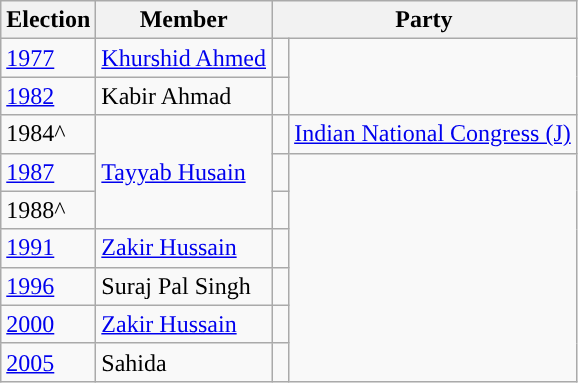<table class="wikitable sortable">
<tr>
<th>Election</th>
<th>Member</th>
<th colspan=2>Party</th>
</tr>
<tr>
<td><a href='#'>1977</a></td>
<td><a href='#'>Khurshid Ahmed</a></td>
<td></td>
</tr>
<tr>
<td><a href='#'>1982</a></td>
<td>Kabir Ahmad</td>
<td></td>
</tr>
<tr>
<td>1984^</td>
<td rowspan=3><a href='#'>Tayyab Husain</a></td>
<td width="4px" style="background-color: "></td>
<td><a href='#'>Indian National Congress (J)</a></td>
</tr>
<tr>
<td><a href='#'>1987</a></td>
<td></td>
</tr>
<tr>
<td>1988^</td>
<td></td>
</tr>
<tr>
<td><a href='#'>1991</a></td>
<td><a href='#'>Zakir Hussain</a></td>
<td></td>
</tr>
<tr>
<td><a href='#'>1996</a></td>
<td>Suraj Pal Singh</td>
<td></td>
</tr>
<tr>
<td><a href='#'>2000</a></td>
<td><a href='#'>Zakir Hussain</a></td>
<td></td>
</tr>
<tr>
<td><a href='#'>2005</a></td>
<td>Sahida</td>
<td></td>
</tr>
</table>
